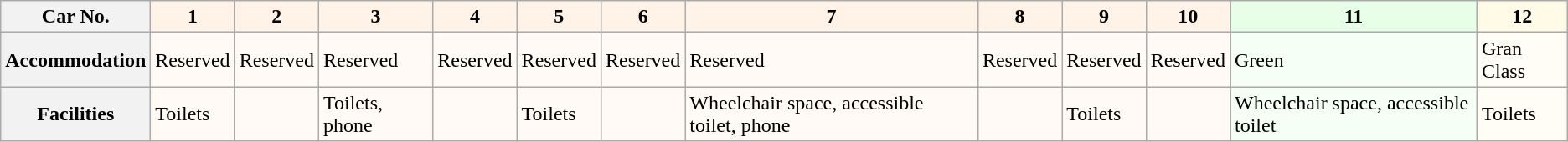<table class="wikitable">
<tr>
<th>Car No.</th>
<th style="background: #FFF2E6">1</th>
<th style="background: #FFF2E6">2</th>
<th style="background: #FFF2E6">3</th>
<th style="background: #FFF2E6">4</th>
<th style="background: #FFF2E6">5</th>
<th style="background: #FFF2E6">6</th>
<th style="background: #FFF2E6">7</th>
<th style="background: #FFF2E6">8</th>
<th style="background: #FFF2E6">9</th>
<th style="background: #FFF2E6">10</th>
<th style="background:#E6FFE6">11</th>
<th style="background: #FFFBE6">12</th>
</tr>
<tr>
<th>Accommodation</th>
<td style="background: #FFFAF5">Reserved</td>
<td style="background: #FFFAF5">Reserved</td>
<td style="background: #FFFAF5">Reserved</td>
<td style="background: #FFFAF5">Reserved</td>
<td style="background: #FFFAF5">Reserved</td>
<td style="background: #FFFAF5">Reserved</td>
<td style="background: #FFFAF5">Reserved</td>
<td style="background: #FFFAF5">Reserved</td>
<td style="background: #FFFAF5">Reserved</td>
<td style="background: #FFFAF5">Reserved</td>
<td style="background: #F5FFF5">Green</td>
<td style="background: #FFFDF5">Gran Class</td>
</tr>
<tr>
<th>Facilities</th>
<td style="background: #FFFAF5">Toilets</td>
<td style="background: #FFFAF5"> </td>
<td style="background: #FFFAF5">Toilets, phone</td>
<td style="background: #FFFAF5"> </td>
<td style="background: #FFFAF5">Toilets</td>
<td style="background: #FFFAF5"> </td>
<td style="background: #FFFAF5">Wheelchair space, accessible toilet, phone</td>
<td style="background: #FFFAF5"> </td>
<td style="background: #FFFAF5">Toilets</td>
<td style="background: #FFFAF5"> </td>
<td style="background: #F5FFF5">Wheelchair space, accessible toilet</td>
<td style="background: #FFFDF5">Toilets</td>
</tr>
</table>
